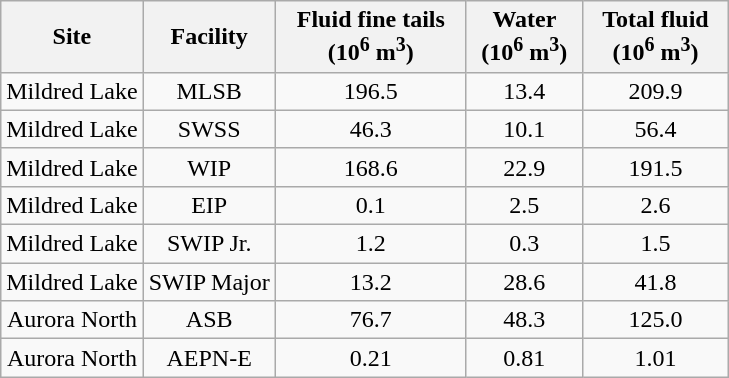<table class='wikitable sortable' style="text-align:center">
<tr>
<th>Site</th>
<th>Facility</th>
<th scope="col" width="120">Fluid fine tails (10<sup>6</sup> m<sup>3</sup>)</th>
<th scope="col" width="70">Water   (10<sup>6</sup> m<sup>3</sup>)</th>
<th scope="col" width="90">Total fluid (10<sup>6</sup> m<sup>3</sup>)</th>
</tr>
<tr>
<td>Mildred Lake</td>
<td>MLSB</td>
<td>196.5</td>
<td>13.4</td>
<td>209.9</td>
</tr>
<tr>
<td>Mildred Lake</td>
<td>SWSS</td>
<td>46.3</td>
<td>10.1</td>
<td>56.4</td>
</tr>
<tr>
<td>Mildred Lake</td>
<td>WIP</td>
<td>168.6</td>
<td>22.9</td>
<td>191.5</td>
</tr>
<tr>
<td>Mildred Lake</td>
<td>EIP</td>
<td>0.1</td>
<td>2.5</td>
<td>2.6</td>
</tr>
<tr>
<td>Mildred Lake</td>
<td>SWIP Jr.</td>
<td>1.2</td>
<td>0.3</td>
<td>1.5</td>
</tr>
<tr>
<td>Mildred Lake</td>
<td>SWIP Major</td>
<td>13.2</td>
<td>28.6</td>
<td>41.8</td>
</tr>
<tr>
<td>Aurora North</td>
<td>ASB</td>
<td>76.7</td>
<td>48.3</td>
<td>125.0</td>
</tr>
<tr>
<td>Aurora North</td>
<td>AEPN-E</td>
<td>0.21</td>
<td>0.81</td>
<td>1.01</td>
</tr>
</table>
